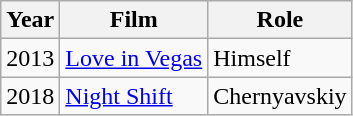<table class="wikitable">
<tr>
<th>Year</th>
<th>Film</th>
<th>Role</th>
</tr>
<tr>
<td>2013</td>
<td><a href='#'>Love in Vegas</a></td>
<td>Himself</td>
</tr>
<tr>
<td>2018</td>
<td><a href='#'>Night Shift</a></td>
<td>Chernyavskiy</td>
</tr>
</table>
